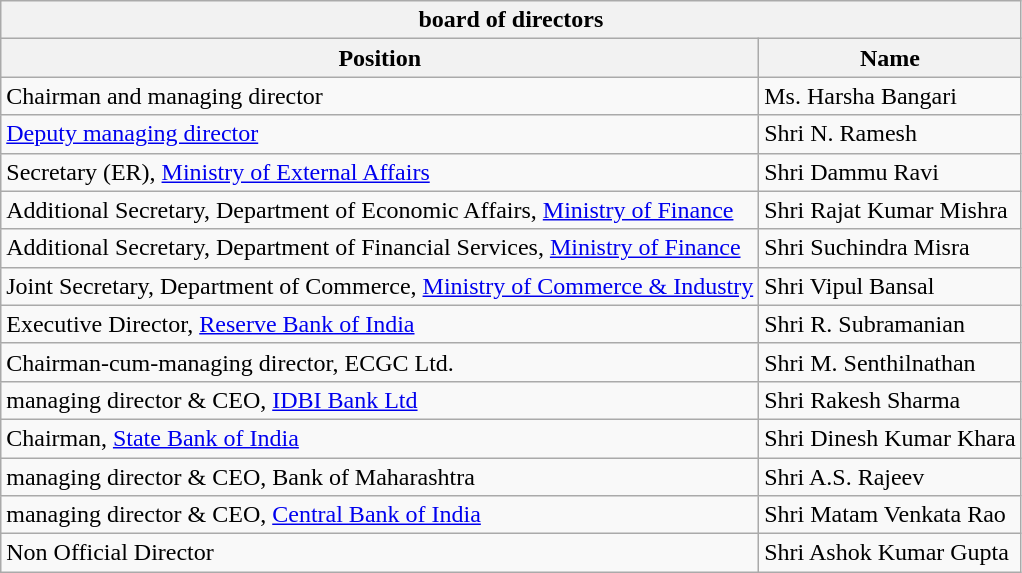<table class="wikitable">
<tr>
<th colspan="2">board of directors</th>
</tr>
<tr>
<th>Position</th>
<th>Name</th>
</tr>
<tr>
<td>Chairman and managing director</td>
<td>Ms. Harsha Bangari</td>
</tr>
<tr>
<td><a href='#'>Deputy managing director</a></td>
<td>Shri N. Ramesh</td>
</tr>
<tr>
<td>Secretary (ER), <a href='#'>Ministry of External Affairs</a></td>
<td>Shri Dammu Ravi</td>
</tr>
<tr>
<td>Additional Secretary, Department of Economic Affairs, <a href='#'>Ministry of Finance</a></td>
<td>Shri Rajat Kumar Mishra</td>
</tr>
<tr>
<td>Additional Secretary, Department of Financial Services, <a href='#'>Ministry of Finance</a></td>
<td>Shri Suchindra Misra</td>
</tr>
<tr>
<td>Joint Secretary, Department of Commerce, <a href='#'>Ministry of Commerce & Industry</a></td>
<td>Shri Vipul Bansal</td>
</tr>
<tr>
<td>Executive Director, <a href='#'>Reserve Bank of India</a></td>
<td>Shri R. Subramanian</td>
</tr>
<tr>
<td>Chairman-cum-managing director, ECGC Ltd.</td>
<td>Shri M. Senthilnathan</td>
</tr>
<tr>
<td>managing director & CEO, <a href='#'>IDBI Bank Ltd</a></td>
<td>Shri Rakesh Sharma</td>
</tr>
<tr>
<td>Chairman, <a href='#'>State Bank of India</a></td>
<td>Shri Dinesh Kumar Khara</td>
</tr>
<tr>
<td>managing director & CEO, Bank of Maharashtra</td>
<td>Shri A.S. Rajeev</td>
</tr>
<tr>
<td>managing director & CEO, <a href='#'>Central Bank of India</a></td>
<td>Shri Matam Venkata Rao</td>
</tr>
<tr>
<td>Non Official Director</td>
<td>Shri Ashok Kumar Gupta</td>
</tr>
</table>
